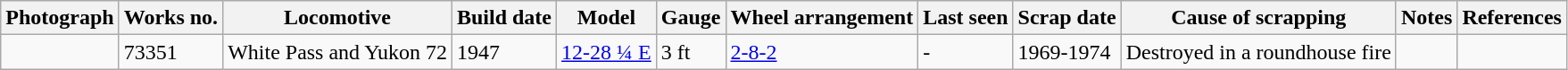<table class="wikitable">
<tr>
<th>Photograph</th>
<th>Works no.</th>
<th>Locomotive</th>
<th>Build date</th>
<th>Model</th>
<th>Gauge</th>
<th>Wheel arrangement</th>
<th>Last seen</th>
<th>Scrap date</th>
<th>Cause of scrapping</th>
<th>Notes</th>
<th>References</th>
</tr>
<tr>
<td></td>
<td>73351</td>
<td>White Pass and Yukon 72</td>
<td>1947</td>
<td><a href='#'>12-28 ¼ E</a></td>
<td>3 ft</td>
<td><a href='#'>2-8-2</a></td>
<td>-</td>
<td>1969-1974</td>
<td>Destroyed in a roundhouse fire</td>
<td></td>
<td></td>
</tr>
</table>
